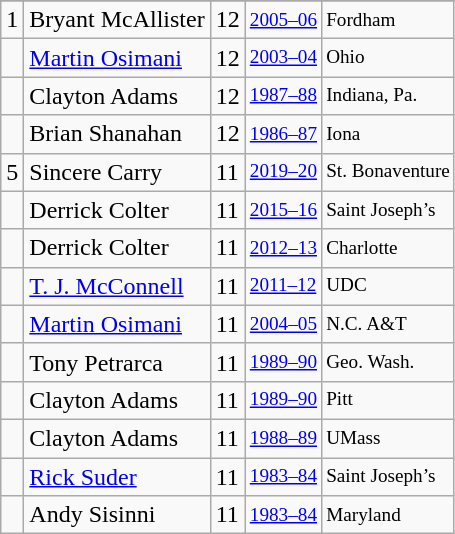<table class="wikitable">
<tr>
</tr>
<tr>
<td>1</td>
<td>Bryant McAllister</td>
<td>12</td>
<td style="font-size:80%;"><a href='#'>2005–06</a></td>
<td style="font-size:80%;">Fordham</td>
</tr>
<tr>
<td></td>
<td><a href='#'>Martin Osimani</a></td>
<td>12</td>
<td style="font-size:80%;"><a href='#'>2003–04</a></td>
<td style="font-size:80%;">Ohio</td>
</tr>
<tr>
<td></td>
<td>Clayton Adams</td>
<td>12</td>
<td style="font-size:80%;"><a href='#'>1987–88</a></td>
<td style="font-size:80%;">Indiana, Pa.</td>
</tr>
<tr>
<td></td>
<td>Brian Shanahan</td>
<td>12</td>
<td style="font-size:80%;"><a href='#'>1986–87</a></td>
<td style="font-size:80%;">Iona</td>
</tr>
<tr>
<td>5</td>
<td>Sincere Carry</td>
<td>11</td>
<td style="font-size:80%;"><a href='#'>2019–20</a></td>
<td style="font-size:80%;">St. Bonaventure</td>
</tr>
<tr>
<td></td>
<td>Derrick Colter</td>
<td>11</td>
<td style="font-size:80%;"><a href='#'>2015–16</a></td>
<td style="font-size:80%;">Saint Joseph’s</td>
</tr>
<tr>
<td></td>
<td>Derrick Colter</td>
<td>11</td>
<td style="font-size:80%;"><a href='#'>2012–13</a></td>
<td style="font-size:80%;">Charlotte</td>
</tr>
<tr>
<td></td>
<td><a href='#'>T. J. McConnell</a></td>
<td>11</td>
<td style="font-size:80%;"><a href='#'>2011–12</a></td>
<td style="font-size:80%;">UDC</td>
</tr>
<tr>
<td></td>
<td><a href='#'>Martin Osimani</a></td>
<td>11</td>
<td style="font-size:80%;"><a href='#'>2004–05</a></td>
<td style="font-size:80%;">N.C. A&T</td>
</tr>
<tr>
<td></td>
<td>Tony Petrarca</td>
<td>11</td>
<td style="font-size:80%;"><a href='#'>1989–90</a></td>
<td style="font-size:80%;">Geo. Wash.</td>
</tr>
<tr>
<td></td>
<td>Clayton Adams</td>
<td>11</td>
<td style="font-size:80%;"><a href='#'>1989–90</a></td>
<td style="font-size:80%;">Pitt</td>
</tr>
<tr>
<td></td>
<td>Clayton Adams</td>
<td>11</td>
<td style="font-size:80%;"><a href='#'>1988–89</a></td>
<td style="font-size:80%;">UMass</td>
</tr>
<tr>
<td></td>
<td><a href='#'>Rick Suder</a></td>
<td>11</td>
<td style="font-size:80%;"><a href='#'>1983–84</a></td>
<td style="font-size:80%;">Saint Joseph’s</td>
</tr>
<tr>
<td></td>
<td>Andy Sisinni</td>
<td>11</td>
<td style="font-size:80%;"><a href='#'>1983–84</a></td>
<td style="font-size:80%;">Maryland</td>
</tr>
</table>
